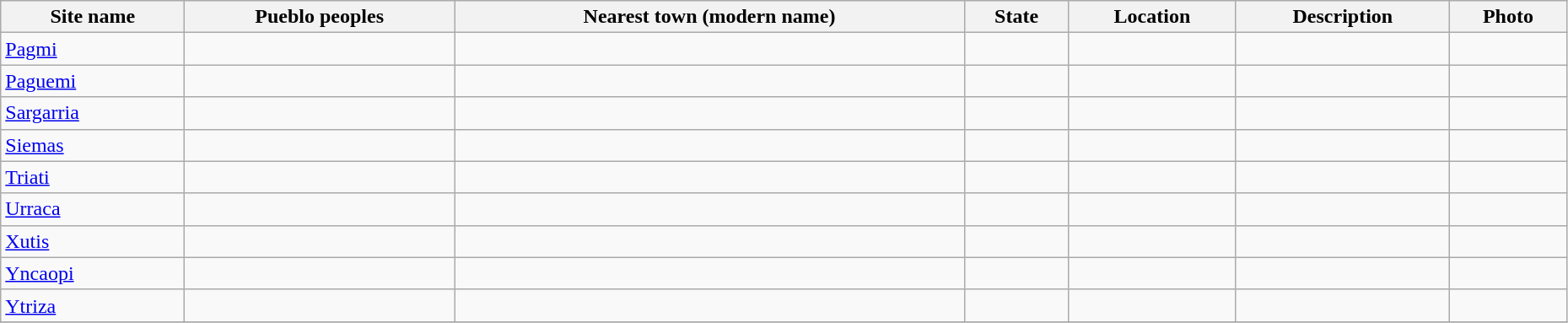<table class="wikitable sortable" style="width:98%">
<tr>
<th>Site name</th>
<th>Pueblo peoples</th>
<th>Nearest town (modern name)</th>
<th>State</th>
<th>Location</th>
<th>Description</th>
<th>Photo</th>
</tr>
<tr>
<td><a href='#'>Pagmi</a></td>
<td></td>
<td></td>
<td></td>
<td></td>
<td></td>
<td></td>
</tr>
<tr>
<td><a href='#'>Paguemi</a></td>
<td></td>
<td></td>
<td></td>
<td></td>
<td></td>
<td></td>
</tr>
<tr>
<td><a href='#'>Sargarria</a></td>
<td></td>
<td></td>
<td></td>
<td></td>
<td></td>
<td></td>
</tr>
<tr>
<td><a href='#'>Siemas</a></td>
<td></td>
<td></td>
<td></td>
<td></td>
<td></td>
<td></td>
</tr>
<tr>
<td><a href='#'>Triati</a></td>
<td></td>
<td></td>
<td></td>
<td></td>
<td></td>
<td></td>
</tr>
<tr>
<td><a href='#'>Urraca</a></td>
<td></td>
<td></td>
<td></td>
<td></td>
<td></td>
<td></td>
</tr>
<tr>
<td><a href='#'>Xutis</a></td>
<td></td>
<td></td>
<td></td>
<td></td>
<td></td>
<td></td>
</tr>
<tr>
<td><a href='#'>Yncaopi</a></td>
<td></td>
<td></td>
<td></td>
<td></td>
<td></td>
<td></td>
</tr>
<tr>
<td><a href='#'>Ytriza</a></td>
<td></td>
<td></td>
<td></td>
<td></td>
<td></td>
<td></td>
</tr>
<tr>
</tr>
</table>
